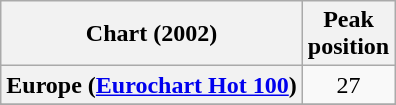<table class="wikitable sortable plainrowheaders" style="text-align:center">
<tr>
<th scope="col">Chart (2002)</th>
<th scope="col">Peak<br>position</th>
</tr>
<tr>
<th scope="row">Europe (<a href='#'>Eurochart Hot 100</a>)</th>
<td>27</td>
</tr>
<tr>
</tr>
<tr>
</tr>
<tr>
</tr>
</table>
